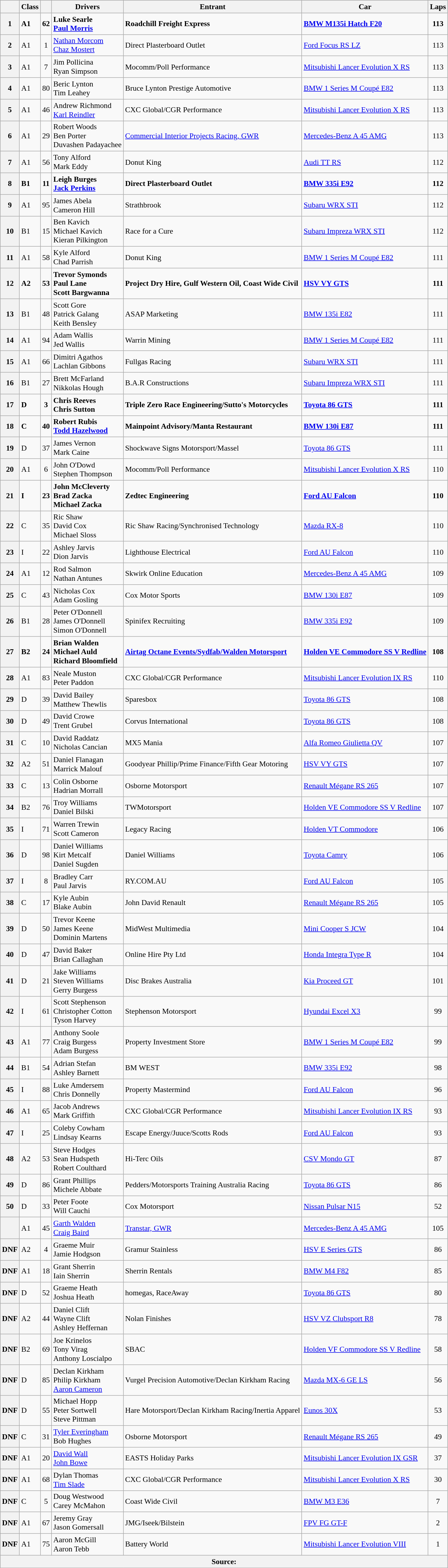<table class="wikitable" style="font-size: 90%;">
<tr>
<th></th>
<th>Class</th>
<th></th>
<th>Drivers</th>
<th>Entrant</th>
<th>Car</th>
<th>Laps</th>
</tr>
<tr style="font-weight: bold">
<th>1</th>
<td>A1</td>
<td align="center">62</td>
<td> Luke Searle<br> <a href='#'>Paul Morris</a></td>
<td>Roadchill Freight Express</td>
<td><a href='#'>BMW M135i Hatch F20</a></td>
<td align="center">113</td>
</tr>
<tr>
<th>2</th>
<td>A1</td>
<td align="center">1</td>
<td> <a href='#'>Nathan Morcom</a><br> <a href='#'>Chaz Mostert</a></td>
<td>Direct Plasterboard Outlet</td>
<td><a href='#'>Ford Focus RS LZ</a></td>
<td align="center">113</td>
</tr>
<tr>
<th>3</th>
<td>A1</td>
<td align="center">7</td>
<td> Jim Pollicina<br> Ryan Simpson</td>
<td>Mocomm/Poll Performance</td>
<td><a href='#'>Mitsubishi Lancer Evolution X RS</a></td>
<td align="center">113</td>
</tr>
<tr>
<th>4</th>
<td>A1</td>
<td align="center">80</td>
<td> Beric Lynton<br> Tim Leahey</td>
<td>Bruce Lynton Prestige Automotive</td>
<td><a href='#'>BMW 1 Series M Coupé E82</a></td>
<td align="center">113</td>
</tr>
<tr>
<th>5</th>
<td>A1</td>
<td align="center">46</td>
<td> Andrew Richmond<br> <a href='#'>Karl Reindler</a></td>
<td>CXC Global/CGR Performance</td>
<td><a href='#'>Mitsubishi Lancer Evolution X RS</a></td>
<td align="center">113</td>
</tr>
<tr>
<th>6</th>
<td>A1</td>
<td align="center">29</td>
<td> Robert Woods<br> Ben Porter<br> Duvashen Padayachee</td>
<td><a href='#'>Commercial Interior Projects Racing, GWR</a></td>
<td><a href='#'>Mercedes-Benz A 45 AMG</a></td>
<td align="center">113</td>
</tr>
<tr>
<th>7</th>
<td>A1</td>
<td align="center">56</td>
<td> Tony Alford<br> Mark Eddy</td>
<td>Donut King</td>
<td><a href='#'>Audi TT RS</a></td>
<td align="center">112</td>
</tr>
<tr style="font-weight: bold">
<th>8</th>
<td>B1</td>
<td align="center">11</td>
<td> Leigh Burges<br> <a href='#'>Jack Perkins</a></td>
<td>Direct Plasterboard Outlet</td>
<td><a href='#'>BMW 335i E92</a></td>
<td align="center">112</td>
</tr>
<tr>
<th>9</th>
<td>A1</td>
<td align="center">95</td>
<td> James Abela<br> Cameron Hill</td>
<td>Strathbrook</td>
<td><a href='#'>Subaru WRX STI</a></td>
<td align="center">112</td>
</tr>
<tr>
<th>10</th>
<td>B1</td>
<td align="center">15</td>
<td> Ben Kavich<br> Michael Kavich<br> Kieran Pilkington</td>
<td>Race for a Cure</td>
<td><a href='#'>Subaru Impreza WRX STI</a></td>
<td align="center">112</td>
</tr>
<tr>
<th>11</th>
<td>A1</td>
<td align="center">58</td>
<td> Kyle Alford<br> Chad Parrish</td>
<td>Donut King</td>
<td><a href='#'>BMW 1 Series M Coupé E82</a></td>
<td align="center">111</td>
</tr>
<tr style="font-weight: bold">
<th>12</th>
<td>A2</td>
<td align="center">53</td>
<td> Trevor Symonds<br> Paul Lane<br> Scott Bargwanna</td>
<td>Project Dry Hire, Gulf Western Oil, Coast Wide Civil</td>
<td><a href='#'>HSV VY GTS</a></td>
<td align="center">111</td>
</tr>
<tr>
<th>13</th>
<td>B1</td>
<td align="center">48</td>
<td> Scott Gore<br> Patrick Galang<br> Keith Bensley</td>
<td>ASAP Marketing</td>
<td><a href='#'>BMW 135i E82</a></td>
<td align="center">111</td>
</tr>
<tr>
<th>14</th>
<td>A1</td>
<td align="center">94</td>
<td> Adam Wallis<br> Jed Wallis</td>
<td>Warrin Mining</td>
<td><a href='#'>BMW 1 Series M Coupé E82</a></td>
<td align="center">111</td>
</tr>
<tr>
<th>15</th>
<td>A1</td>
<td align="center">66</td>
<td> Dimitri Agathos<br> Lachlan Gibbons</td>
<td>Fullgas Racing</td>
<td><a href='#'>Subaru WRX STI</a></td>
<td align="center">111</td>
</tr>
<tr>
<th>16</th>
<td>B1</td>
<td align="center">27</td>
<td> Brett McFarland<br> Nikkolas Hough</td>
<td>B.A.R Constructions</td>
<td><a href='#'>Subaru Impreza WRX STI</a></td>
<td align="center">111</td>
</tr>
<tr style="font-weight: bold">
<th>17</th>
<td>D</td>
<td align="center">3</td>
<td> Chris Reeves<br> Chris Sutton</td>
<td>Triple Zero Race Engineering/Sutto's Motorcycles</td>
<td><a href='#'>Toyota 86 GTS</a></td>
<td align="center">111</td>
</tr>
<tr style="font-weight: bold">
<th>18</th>
<td>C</td>
<td align="center">40</td>
<td> Robert Rubis<br> <a href='#'>Todd Hazelwood</a></td>
<td>Mainpoint Advisory/Manta Restaurant</td>
<td><a href='#'>BMW 130i E87</a></td>
<td align="center">111</td>
</tr>
<tr>
<th>19</th>
<td>D</td>
<td align="center">37</td>
<td> James Vernon<br> Mark Caine</td>
<td>Shockwave Signs Motorsport/Massel</td>
<td><a href='#'>Toyota 86 GTS</a></td>
<td align="center">111</td>
</tr>
<tr>
<th>20</th>
<td>A1</td>
<td align="center">6</td>
<td> John O'Dowd<br> Stephen Thompson</td>
<td>Mocomm/Poll Performance</td>
<td><a href='#'>Mitsubishi Lancer Evolution X RS</a></td>
<td align="center">110</td>
</tr>
<tr style="font-weight: bold">
<th>21</th>
<td>I</td>
<td align="center">23</td>
<td> John McCleverty<br> Brad Zacka<br> Michael Zacka</td>
<td>Zedtec Engineering</td>
<td><a href='#'>Ford AU Falcon</a></td>
<td align="center">110</td>
</tr>
<tr>
<th>22</th>
<td>C</td>
<td align="center">35</td>
<td> Ric Shaw<br> David Cox<br> Michael Sloss</td>
<td>Ric Shaw Racing/Synchronised Technology</td>
<td><a href='#'>Mazda RX-8</a></td>
<td align="center">110</td>
</tr>
<tr>
<th>23</th>
<td>I</td>
<td align="center">22</td>
<td> Ashley Jarvis<br> Dion Jarvis</td>
<td>Lighthouse Electrical</td>
<td><a href='#'>Ford AU Falcon</a></td>
<td align="center">110</td>
</tr>
<tr>
<th>24</th>
<td>A1</td>
<td align="center">12</td>
<td> Rod Salmon<br> Nathan Antunes</td>
<td>Skwirk Online Education</td>
<td><a href='#'>Mercedes-Benz A 45 AMG</a></td>
<td align="center">109</td>
</tr>
<tr>
<th>25</th>
<td>C</td>
<td align="center">43</td>
<td> Nicholas Cox<br> Adam Gosling</td>
<td>Cox Motor Sports</td>
<td><a href='#'>BMW 130i E87</a></td>
<td align="center">109</td>
</tr>
<tr>
<th>26</th>
<td>B1</td>
<td align="center">28</td>
<td> Peter O'Donnell<br> James O'Donnell<br> Simon O'Donnell</td>
<td>Spinifex Recruiting</td>
<td><a href='#'>BMW 335i E92</a></td>
<td align="center">109</td>
</tr>
<tr style="font-weight: bold">
<th>27</th>
<td>B2</td>
<td align="center">24</td>
<td> Brian Walden<br> Michael Auld<br> Richard Bloomfield</td>
<td><a href='#'>Airtag Octane Events/Sydfab/Walden Motorsport</a></td>
<td><a href='#'>Holden VE Commodore SS V Redline</a></td>
<td align="center">108</td>
</tr>
<tr>
<th>28</th>
<td>A1</td>
<td align="center">83</td>
<td> Neale Muston<br> Peter Paddon</td>
<td>CXC Global/CGR Performance</td>
<td><a href='#'>Mitsubishi Lancer Evolution IX RS</a></td>
<td align="center">110</td>
</tr>
<tr>
<th>29</th>
<td>D</td>
<td align="center">39</td>
<td> David Bailey<br> Matthew Thewlis</td>
<td>Sparesbox</td>
<td><a href='#'>Toyota 86 GTS</a></td>
<td align="center">108</td>
</tr>
<tr>
<th>30</th>
<td>D</td>
<td align="center">49</td>
<td> David Crowe<br> Trent Grubel</td>
<td>Corvus International</td>
<td><a href='#'>Toyota 86 GTS</a></td>
<td align="center">108</td>
</tr>
<tr>
<th>31</th>
<td>C</td>
<td align="center">10</td>
<td> David Raddatz<br> Nicholas Cancian</td>
<td>MX5 Mania</td>
<td><a href='#'>Alfa Romeo Giulietta QV</a></td>
<td align="center">107</td>
</tr>
<tr>
<th>32</th>
<td>A2</td>
<td align="center">51</td>
<td> Daniel Flanagan<br> Marrick Malouf</td>
<td>Goodyear Phillip/Prime Finance/Fifth Gear Motoring</td>
<td><a href='#'>HSV VY GTS</a></td>
<td align="center">107</td>
</tr>
<tr>
<th>33</th>
<td>C</td>
<td align="center">13</td>
<td> Colin Osborne<br> Hadrian Morrall</td>
<td>Osborne Motorsport</td>
<td><a href='#'>Renault Mégane RS 265</a></td>
<td align="center">107</td>
</tr>
<tr>
<th>34</th>
<td>B2</td>
<td align="center">76</td>
<td> Troy Williams<br> Daniel Bilski</td>
<td>TWMotorsport</td>
<td><a href='#'>Holden VE Commodore SS V Redline</a></td>
<td align="center">107</td>
</tr>
<tr>
<th>35</th>
<td>I</td>
<td align="center">71</td>
<td> Warren Trewin<br> Scott Cameron</td>
<td>Legacy Racing</td>
<td><a href='#'>Holden VT Commodore</a></td>
<td align="center">106</td>
</tr>
<tr>
<th>36</th>
<td>D</td>
<td align="center">98</td>
<td> Daniel Williams<br> Kirt Metcalf<br> Daniel Sugden</td>
<td>Daniel Williams</td>
<td><a href='#'>Toyota Camry</a></td>
<td align="center">106</td>
</tr>
<tr>
<th>37</th>
<td>I</td>
<td align="center">8</td>
<td> Bradley Carr<br> Paul Jarvis</td>
<td>RY.COM.AU</td>
<td><a href='#'>Ford AU Falcon</a></td>
<td align="center">105</td>
</tr>
<tr>
<th>38</th>
<td>C</td>
<td align="center">17</td>
<td> Kyle Aubin<br> Blake Aubin</td>
<td>John David Renault</td>
<td><a href='#'>Renault Mégane RS 265</a></td>
<td align="center">105</td>
</tr>
<tr>
<th>39</th>
<td>D</td>
<td align="center">50</td>
<td> Trevor Keene<br> James Keene<br> Dominin Martens</td>
<td>MidWest Multimedia</td>
<td><a href='#'>Mini Cooper S JCW</a></td>
<td align="center">104</td>
</tr>
<tr>
<th>40</th>
<td>D</td>
<td align="center">47</td>
<td> David Baker<br> Brian Callaghan</td>
<td>Online Hire Pty Ltd</td>
<td><a href='#'>Honda Integra Type R</a></td>
<td align="center">104</td>
</tr>
<tr>
<th>41</th>
<td>D</td>
<td align="center">21</td>
<td> Jake Williams<br> Steven Williams<br> Gerry Burgess</td>
<td>Disc Brakes Australia</td>
<td><a href='#'>Kia Proceed GT</a></td>
<td align="center">101</td>
</tr>
<tr>
<th>42</th>
<td>I</td>
<td align="center">61</td>
<td> Scott Stephenson<br> Christopher Cotton<br> Tyson Harvey</td>
<td>Stephenson Motorsport</td>
<td><a href='#'>Hyundai Excel X3</a></td>
<td align="center">99</td>
</tr>
<tr>
<th>43</th>
<td>A1</td>
<td align="center">77</td>
<td> Anthony Soole<br> Craig Burgess<br> Adam Burgess</td>
<td>Property Investment Store</td>
<td><a href='#'>BMW 1 Series M Coupé E82</a></td>
<td align="center">99</td>
</tr>
<tr>
<th>44</th>
<td>B1</td>
<td align="center">54</td>
<td> Adrian Stefan<br> Ashley Barnett</td>
<td>BM WEST</td>
<td><a href='#'>BMW 335i E92</a></td>
<td align="center">98</td>
</tr>
<tr>
<th>45</th>
<td>I</td>
<td align="center">88</td>
<td> Luke Amdersem<br> Chris Donnelly</td>
<td>Property Mastermind</td>
<td><a href='#'>Ford AU Falcon</a></td>
<td align="center">96</td>
</tr>
<tr>
<th>46</th>
<td>A1</td>
<td align="center">65</td>
<td> Jacob Andrews<br> Mark Griffith</td>
<td>CXC Global/CGR Performance</td>
<td><a href='#'>Mitsubishi Lancer Evolution IX RS</a></td>
<td align="center">93</td>
</tr>
<tr>
<th>47</th>
<td>I</td>
<td align="center">25</td>
<td> Coleby Cowham<br> Lindsay Kearns</td>
<td>Escape Energy/Juuce/Scotts Rods</td>
<td><a href='#'>Ford AU Falcon</a></td>
<td align="center">93</td>
</tr>
<tr>
<th>48</th>
<td>A2</td>
<td align="center">53</td>
<td> Steve Hodges<br> Sean Hudspeth<br> Robert Coulthard</td>
<td>Hi-Terc Oils</td>
<td><a href='#'>CSV Mondo GT</a></td>
<td align="center">87</td>
</tr>
<tr>
<th>49</th>
<td>D</td>
<td align="center">86</td>
<td> Grant Phillips<br> Michele Abbate</td>
<td>Pedders/Motorsports Training Australia Racing</td>
<td><a href='#'>Toyota 86 GTS</a></td>
<td align="center">86</td>
</tr>
<tr>
<th>50</th>
<td>D</td>
<td align="center">33</td>
<td> Peter Foote<br> Will Cauchi</td>
<td>Cox Motorsport</td>
<td><a href='#'>Nissan Pulsar N15</a></td>
<td align="center">52</td>
</tr>
<tr>
<th></th>
<td>A1</td>
<td align="center">45</td>
<td> <a href='#'>Garth Walden</a><br> <a href='#'>Craig Baird</a></td>
<td><a href='#'>Transtar, GWR</a></td>
<td><a href='#'>Mercedes-Benz A 45 AMG</a></td>
<td align="center">105</td>
</tr>
<tr>
<th>DNF</th>
<td>A2</td>
<td align="center">4</td>
<td> Graeme Muir<br> Jamie Hodgson</td>
<td>Gramur Stainless</td>
<td><a href='#'>HSV E Series GTS</a></td>
<td align="center">86</td>
</tr>
<tr>
<th>DNF</th>
<td>A1</td>
<td align="center">18</td>
<td> Grant Sherrin<br> Iain Sherrin</td>
<td>Sherrin Rentals</td>
<td><a href='#'>BMW M4 F82</a></td>
<td align="center">85</td>
</tr>
<tr>
<th>DNF</th>
<td>D</td>
<td align="center">52</td>
<td> Graeme Heath<br> Joshua Heath</td>
<td>homegas, RaceAway</td>
<td><a href='#'>Toyota 86 GTS</a></td>
<td align="center">80</td>
</tr>
<tr>
<th>DNF</th>
<td>A2</td>
<td align="center">44</td>
<td> Daniel Clift<br> Wayne Clift<br> Ashley Heffernan</td>
<td>Nolan Finishes</td>
<td><a href='#'>HSV VZ Clubsport R8</a></td>
<td align="center">78</td>
</tr>
<tr>
<th>DNF</th>
<td>B2</td>
<td align="center">69</td>
<td> Joe Krinelos<br> Tony Virag<br> Anthony Loscialpo</td>
<td>SBAC</td>
<td><a href='#'>Holden VF Commodore SS V Redline</a></td>
<td align="center">58</td>
</tr>
<tr>
<th>DNF</th>
<td>D</td>
<td align="center">85</td>
<td> Declan Kirkham<br> Philip Kirkham<br> <a href='#'>Aaron Cameron</a></td>
<td>Vurgel Precision Automotive/Declan Kirkham Racing</td>
<td><a href='#'>Mazda MX-6 GE LS</a></td>
<td align="center">56</td>
</tr>
<tr>
<th>DNF</th>
<td>D</td>
<td align="center">55</td>
<td> Michael Hopp<br> Peter Sortwell<br> Steve Pittman</td>
<td>Hare Motorsport/Declan Kirkham Racing/Inertia Apparel</td>
<td><a href='#'>Eunos 30X</a></td>
<td align="center">53</td>
</tr>
<tr>
<th>DNF</th>
<td>C</td>
<td align="center">31</td>
<td> <a href='#'>Tyler Everingham</a><br> Bob Hughes</td>
<td>Osborne Motorsport</td>
<td><a href='#'>Renault Mégane RS 265</a></td>
<td align="center">49</td>
</tr>
<tr>
<th>DNF</th>
<td>A1</td>
<td align="center">20</td>
<td> <a href='#'>David Wall</a><br> <a href='#'>John Bowe</a></td>
<td>EASTS Holiday Parks</td>
<td><a href='#'>Mitsubishi Lancer Evolution IX GSR</a></td>
<td align="center">37</td>
</tr>
<tr>
<th>DNF</th>
<td>A1</td>
<td align="center">68</td>
<td> Dylan Thomas<br> <a href='#'>Tim Slade</a></td>
<td>CXC Global/CGR Performance</td>
<td><a href='#'>Mitsubishi Lancer Evolution X RS</a></td>
<td align="center">30</td>
</tr>
<tr>
<th>DNF</th>
<td>C</td>
<td align="center">5</td>
<td> Doug Westwood<br> Carey McMahon</td>
<td>Coast Wide Civil</td>
<td><a href='#'>BMW M3 E36</a></td>
<td align="center">7</td>
</tr>
<tr>
<th>DNF</th>
<td>A1</td>
<td align="center">67</td>
<td> Jeremy Gray<br> Jason Gomersall</td>
<td>JMG/Iseek/Bilstein</td>
<td><a href='#'>FPV FG GT-F</a></td>
<td align="center">2</td>
</tr>
<tr>
<th>DNF</th>
<td>A1</td>
<td align="center">75</td>
<td> Aaron McGill<br> Aaron Tebb</td>
<td>Battery World</td>
<td><a href='#'>Mitsubishi Lancer Evolution VIII</a></td>
<td align="center">1</td>
</tr>
<tr>
<th colspan="7">Source:</th>
</tr>
<tr>
</tr>
</table>
